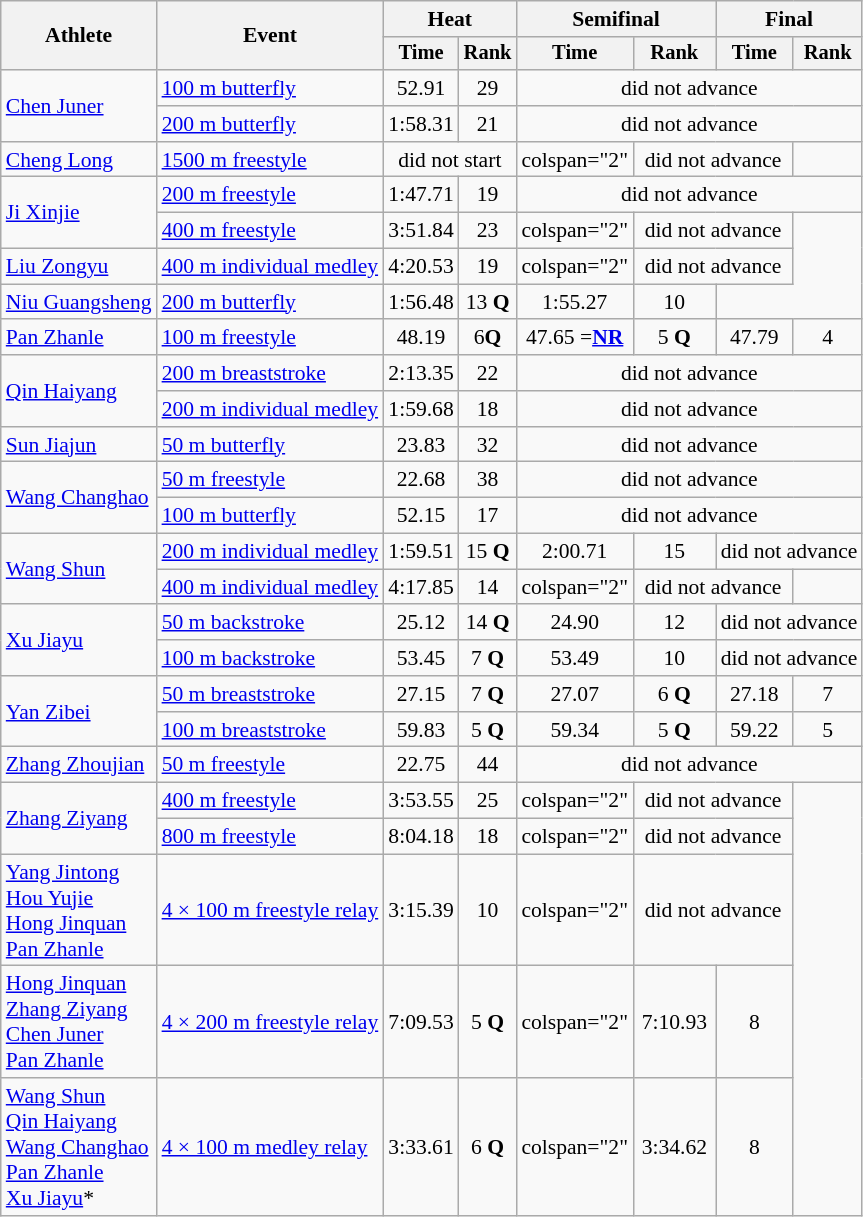<table class="wikitable" style="text-align:center; font-size:90%">
<tr>
<th rowspan="2">Athlete</th>
<th rowspan="2">Event</th>
<th colspan="2">Heat</th>
<th colspan="2">Semifinal</th>
<th colspan="2">Final</th>
</tr>
<tr style="font-size:95%">
<th>Time</th>
<th>Rank</th>
<th>Time</th>
<th>Rank</th>
<th>Time</th>
<th>Rank</th>
</tr>
<tr>
<td align=left rowspan=2><a href='#'>Chen Juner</a></td>
<td align=left><a href='#'>100 m butterfly</a></td>
<td>52.91</td>
<td>29</td>
<td colspan="4">did not advance</td>
</tr>
<tr>
<td align=left><a href='#'>200 m butterfly</a></td>
<td>1:58.31</td>
<td>21</td>
<td colspan="4">did not advance</td>
</tr>
<tr>
<td align=left><a href='#'>Cheng Long</a></td>
<td align=left><a href='#'>1500 m freestyle</a></td>
<td colspan="2">did not start</td>
<td>colspan="2" </td>
<td colspan="2">did not advance</td>
</tr>
<tr>
<td align=left rowspan=2><a href='#'>Ji Xinjie</a></td>
<td align=left><a href='#'>200 m freestyle</a></td>
<td>1:47.71</td>
<td>19</td>
<td colspan="4">did not advance</td>
</tr>
<tr>
<td align=left><a href='#'>400 m freestyle</a></td>
<td>3:51.84</td>
<td>23</td>
<td>colspan="2" </td>
<td colspan="2">did not advance</td>
</tr>
<tr>
<td align=left><a href='#'>Liu Zongyu</a></td>
<td align=left><a href='#'>400 m individual medley</a></td>
<td>4:20.53</td>
<td>19</td>
<td>colspan="2" </td>
<td colspan="2">did not advance</td>
</tr>
<tr>
<td align=left><a href='#'>Niu Guangsheng</a></td>
<td align=left><a href='#'>200 m butterfly</a></td>
<td>1:56.48</td>
<td>13 <strong>Q</strong></td>
<td>1:55.27</td>
<td>10</td>
</tr>
<tr>
<td align=left><a href='#'>Pan Zhanle</a></td>
<td align=left><a href='#'>100 m freestyle</a></td>
<td>48.19</td>
<td>6<strong>Q</strong></td>
<td>47.65 =<strong><a href='#'>NR</a></strong></td>
<td>5 <strong>Q</strong></td>
<td>47.79</td>
<td>4</td>
</tr>
<tr>
<td align=left rowspan=2><a href='#'>Qin Haiyang</a></td>
<td align=left><a href='#'>200 m breaststroke</a></td>
<td>2:13.35</td>
<td>22</td>
<td colspan="4">did not advance</td>
</tr>
<tr>
<td align=left><a href='#'>200 m individual medley</a></td>
<td>1:59.68</td>
<td>18</td>
<td colspan="4">did not advance</td>
</tr>
<tr>
<td align=left><a href='#'>Sun Jiajun</a></td>
<td align=left><a href='#'>50 m butterfly</a></td>
<td>23.83</td>
<td>32</td>
<td colspan="4">did not advance</td>
</tr>
<tr>
<td align=left rowspan=2><a href='#'>Wang Changhao</a></td>
<td align=left><a href='#'>50 m freestyle</a></td>
<td>22.68</td>
<td>38</td>
<td colspan="4">did not advance</td>
</tr>
<tr>
<td align=left><a href='#'>100 m butterfly</a></td>
<td>52.15</td>
<td>17</td>
<td colspan="4">did not advance</td>
</tr>
<tr>
<td align=left rowspan=2><a href='#'>Wang Shun</a></td>
<td align=left><a href='#'>200 m individual medley</a></td>
<td>1:59.51</td>
<td>15 <strong>Q</strong></td>
<td>2:00.71</td>
<td>15</td>
<td colspan="2">did not advance</td>
</tr>
<tr>
<td align=left><a href='#'>400 m individual medley</a></td>
<td>4:17.85</td>
<td>14</td>
<td>colspan="2" </td>
<td colspan="2">did not advance</td>
</tr>
<tr>
<td align=left rowspan=2><a href='#'>Xu Jiayu</a></td>
<td align=left><a href='#'>50 m backstroke</a></td>
<td>25.12</td>
<td>14 <strong>Q</strong></td>
<td>24.90</td>
<td>12</td>
<td colspan="2">did not advance</td>
</tr>
<tr>
<td align=left><a href='#'>100 m backstroke</a></td>
<td>53.45</td>
<td>7 <strong>Q</strong></td>
<td>53.49</td>
<td>10</td>
<td colspan="2">did not advance</td>
</tr>
<tr>
<td align=left rowspan=2><a href='#'>Yan Zibei</a></td>
<td align=left><a href='#'>50 m breaststroke</a></td>
<td>27.15</td>
<td>7 <strong>Q</strong></td>
<td>27.07</td>
<td>6 <strong>Q</strong></td>
<td>27.18</td>
<td>7</td>
</tr>
<tr>
<td align=left><a href='#'>100 m breaststroke</a></td>
<td>59.83</td>
<td>5 <strong>Q</strong></td>
<td>59.34</td>
<td>5 <strong>Q</strong></td>
<td>59.22</td>
<td>5</td>
</tr>
<tr>
<td align=left><a href='#'>Zhang Zhoujian</a></td>
<td align=left><a href='#'>50 m freestyle</a></td>
<td>22.75</td>
<td>44</td>
<td colspan="4">did not advance</td>
</tr>
<tr>
<td align=left rowspan=2><a href='#'>Zhang Ziyang</a></td>
<td align=left><a href='#'>400 m freestyle</a></td>
<td>3:53.55</td>
<td>25</td>
<td>colspan="2" </td>
<td colspan="2">did not advance</td>
</tr>
<tr>
<td align=left><a href='#'>800 m freestyle</a></td>
<td>8:04.18</td>
<td>18</td>
<td>colspan="2" </td>
<td colspan="2">did not advance</td>
</tr>
<tr>
<td align=left><a href='#'>Yang Jintong</a> <br><a href='#'>Hou Yujie</a><br><a href='#'>Hong Jinquan</a> <br><a href='#'>Pan Zhanle</a></td>
<td align=left><a href='#'>4 × 100 m freestyle relay</a></td>
<td>3:15.39</td>
<td>10</td>
<td>colspan="2" </td>
<td colspan="2">did not advance</td>
</tr>
<tr>
<td align=left><a href='#'>Hong Jinquan</a><br><a href='#'>Zhang Ziyang</a> <br><a href='#'>Chen Juner</a> <br><a href='#'>Pan Zhanle</a></td>
<td align=left><a href='#'>4 × 200 m freestyle relay</a></td>
<td>7:09.53</td>
<td>5 <strong>Q</strong></td>
<td>colspan="2" </td>
<td>7:10.93</td>
<td>8</td>
</tr>
<tr>
<td align=left><a href='#'>Wang Shun</a><br><a href='#'>Qin Haiyang</a> <br><a href='#'>Wang Changhao</a><br><a href='#'>Pan Zhanle</a><br><a href='#'>Xu Jiayu</a>*</td>
<td align=left><a href='#'>4 × 100 m medley relay</a></td>
<td>3:33.61</td>
<td>6 <strong>Q</strong></td>
<td>colspan="2" </td>
<td>3:34.62</td>
<td>8</td>
</tr>
</table>
